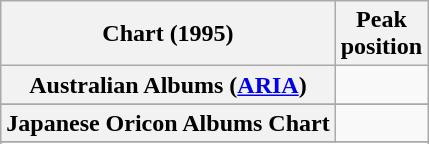<table class="wikitable sortable plainrowheaders">
<tr>
<th>Chart (1995)</th>
<th>Peak<br>position</th>
</tr>
<tr>
<th scope="row">Australian Albums (<a href='#'>ARIA</a>)</th>
<td></td>
</tr>
<tr>
</tr>
<tr>
</tr>
<tr>
</tr>
<tr>
</tr>
<tr>
</tr>
<tr>
<th scope="row">Japanese Oricon Albums Chart</th>
<td></td>
</tr>
<tr>
</tr>
<tr>
</tr>
<tr>
</tr>
<tr>
</tr>
<tr>
</tr>
<tr>
</tr>
<tr>
</tr>
</table>
